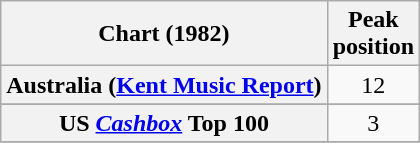<table class="wikitable sortable plainrowheaders" style="text-align:center">
<tr>
<th scope="col">Chart (1982)</th>
<th scope="col">Peak<br>position</th>
</tr>
<tr>
<th scope="row">Australia (<a href='#'>Kent Music Report</a>)</th>
<td>12</td>
</tr>
<tr>
</tr>
<tr>
</tr>
<tr>
</tr>
<tr>
</tr>
<tr>
</tr>
<tr>
</tr>
<tr>
</tr>
<tr>
</tr>
<tr>
</tr>
<tr>
<th scope="row">US <a href='#'><em>Cashbox</em></a> Top 100</th>
<td>3</td>
</tr>
<tr>
</tr>
</table>
